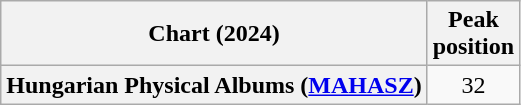<table class="wikitable sortable plainrowheaders" style="text-align:center">
<tr>
<th scope="col">Chart (2024)</th>
<th scope="col">Peak<br>position</th>
</tr>
<tr>
<th scope="row">Hungarian Physical Albums (<a href='#'>MAHASZ</a>)</th>
<td>32</td>
</tr>
</table>
